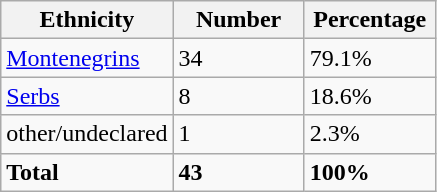<table class="wikitable">
<tr>
<th width="100px">Ethnicity</th>
<th width="80px">Number</th>
<th width="80px">Percentage</th>
</tr>
<tr>
<td><a href='#'>Montenegrins</a></td>
<td>34</td>
<td>79.1%</td>
</tr>
<tr>
<td><a href='#'>Serbs</a></td>
<td>8</td>
<td>18.6%</td>
</tr>
<tr>
<td>other/undeclared</td>
<td>1</td>
<td>2.3%</td>
</tr>
<tr>
<td><strong>Total</strong></td>
<td><strong>43</strong></td>
<td><strong>100%</strong></td>
</tr>
</table>
